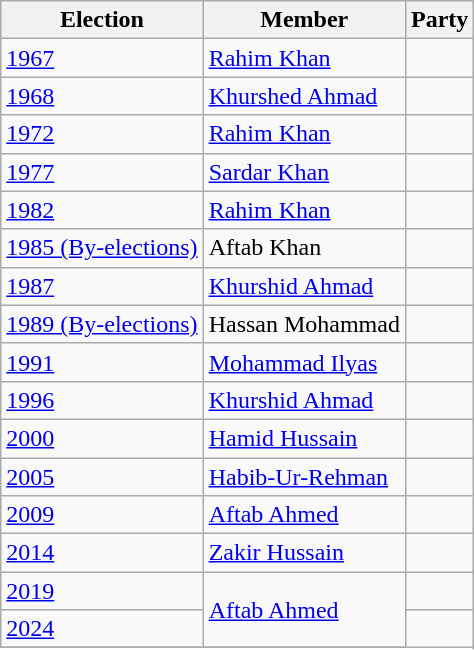<table class="wikitable sortable">
<tr>
<th>Election</th>
<th>Member</th>
<th colspan=2>Party</th>
</tr>
<tr>
<td><a href='#'>1967</a></td>
<td><a href='#'>Rahim Khan</a></td>
<td></td>
</tr>
<tr>
<td><a href='#'>1968</a></td>
<td><a href='#'>Khurshed Ahmad</a></td>
<td></td>
</tr>
<tr>
<td><a href='#'>1972</a></td>
<td><a href='#'>Rahim Khan</a></td>
<td></td>
</tr>
<tr>
<td><a href='#'>1977</a></td>
<td><a href='#'>Sardar Khan</a></td>
<td></td>
</tr>
<tr>
<td><a href='#'>1982</a></td>
<td><a href='#'>Rahim Khan</a></td>
<td></td>
</tr>
<tr>
<td><a href='#'>1985 (By-elections)</a></td>
<td>Aftab Khan</td>
<td></td>
</tr>
<tr>
<td><a href='#'>1987</a></td>
<td><a href='#'>Khurshid Ahmad</a></td>
<td></td>
</tr>
<tr>
<td><a href='#'>1989 (By-elections)</a></td>
<td>Hassan Mohammad</td>
<td></td>
</tr>
<tr>
<td><a href='#'>1991</a></td>
<td><a href='#'>Mohammad Ilyas</a></td>
<td></td>
</tr>
<tr>
<td><a href='#'>1996</a></td>
<td><a href='#'>Khurshid Ahmad</a></td>
<td></td>
</tr>
<tr>
<td><a href='#'>2000</a></td>
<td><a href='#'>Hamid Hussain</a></td>
<td></td>
</tr>
<tr>
<td><a href='#'>2005</a></td>
<td><a href='#'>Habib-Ur-Rehman</a></td>
<td></td>
</tr>
<tr>
<td><a href='#'>2009</a></td>
<td><a href='#'>Aftab Ahmed</a></td>
<td></td>
</tr>
<tr>
<td><a href='#'>2014</a></td>
<td><a href='#'>Zakir Hussain</a></td>
<td></td>
</tr>
<tr>
<td><a href='#'>2019</a></td>
<td rowspan =2><a href='#'>Aftab Ahmed</a></td>
<td></td>
</tr>
<tr>
<td><a href='#'>2024</a></td>
</tr>
<tr>
</tr>
</table>
